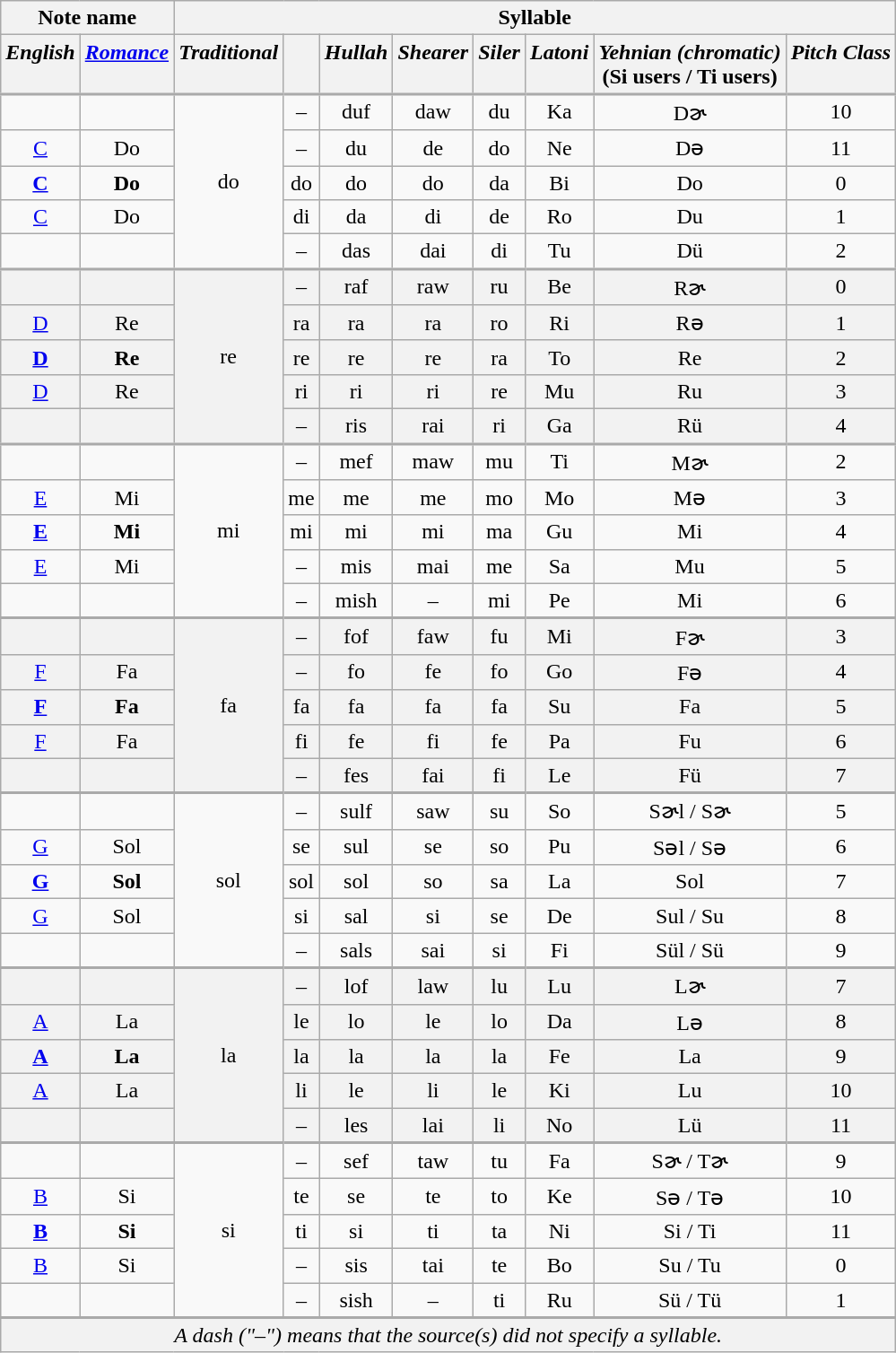<table class="wikitable" style="text-align:center">
<tr style="vertical-align:top;">
<th colspan="2">Note name</th>
<th colspan="8">Syllable</th>
</tr>
<tr style="vertical-align:top;">
<th><em>English</em></th>
<th><em><a href='#'>Romance</a></em></th>
<th><em>Traditional</em><br></th>
<th><em></em><br></th>
<th><em>Hullah</em><br></th>
<th><em>Shearer</em><br></th>
<th><em>Siler</em><br></th>
<th><em>Latoni</em><br></th>
<th><em>Yehnian (chromatic)</em><br>(Si users / Ti users)<em></em></th>
<th><em>Pitch Class</em></th>
</tr>
<tr>
<td style="border-top-width:2px"></td>
<td style="border-top-width:2px"></td>
<td style="border-top-width:2px" rowspan="5">do</td>
<td style="border-top-width:2px">–</td>
<td style="border-top-width:2px">duf</td>
<td style="border-top-width:2px">daw</td>
<td style="border-top-width:2px">du</td>
<td style="border-top-width:2px">Ka</td>
<td style="border-top-width:2px">Dɚ</td>
<td style="border-top-width:2px">10</td>
</tr>
<tr>
<td><a href='#'>C</a></td>
<td>Do</td>
<td>–</td>
<td>du</td>
<td>de</td>
<td>do</td>
<td>Ne</td>
<td>Də</td>
<td>11</td>
</tr>
<tr>
<td><strong><a href='#'>C</a></strong></td>
<td><strong>Do</strong></td>
<td>do</td>
<td>do</td>
<td>do</td>
<td>da</td>
<td>Bi</td>
<td>Do</td>
<td>0</td>
</tr>
<tr>
<td><a href='#'>C</a></td>
<td>Do</td>
<td>di</td>
<td>da</td>
<td>di</td>
<td>de</td>
<td>Ro</td>
<td>Du</td>
<td>1</td>
</tr>
<tr>
<td></td>
<td></td>
<td>–</td>
<td>das</td>
<td>dai</td>
<td>di</td>
<td>Tu</td>
<td>Dü</td>
<td>2</td>
</tr>
<tr style="background:#f2f2f2">
<td style="border-top-width:2px"></td>
<td style="border-top-width:2px"></td>
<td style="border-top-width:2px" rowspan="5">re</td>
<td style="border-top-width:2px">–</td>
<td style="border-top-width:2px">raf</td>
<td style="border-top-width:2px">raw</td>
<td style="border-top-width:2px">ru</td>
<td style="border-top-width:2px">Be</td>
<td style="border-top-width:2px">Rɚ</td>
<td style="border-top-width:2px">0</td>
</tr>
<tr style="background:#f2f2f2">
<td><a href='#'>D</a></td>
<td>Re</td>
<td>ra</td>
<td>ra</td>
<td>ra</td>
<td>ro</td>
<td>Ri</td>
<td>Rə</td>
<td>1</td>
</tr>
<tr style="background:#f2f2f2">
<td><strong><a href='#'>D</a></strong></td>
<td><strong>Re</strong></td>
<td>re</td>
<td>re</td>
<td>re</td>
<td>ra</td>
<td>To</td>
<td>Re</td>
<td>2</td>
</tr>
<tr style="background:#f2f2f2">
<td><a href='#'>D</a></td>
<td>Re</td>
<td>ri</td>
<td>ri</td>
<td>ri</td>
<td>re</td>
<td>Mu</td>
<td>Ru</td>
<td>3</td>
</tr>
<tr style="background:#f2f2f2">
<td></td>
<td></td>
<td>–</td>
<td>ris</td>
<td>rai</td>
<td>ri</td>
<td>Ga</td>
<td>Rü</td>
<td>4</td>
</tr>
<tr>
<td style="border-top-width:2px"></td>
<td style="border-top-width:2px"></td>
<td style="border-top-width:2px" rowspan="5">mi</td>
<td style="border-top-width:2px">–</td>
<td style="border-top-width:2px">mef</td>
<td style="border-top-width:2px">maw</td>
<td style="border-top-width:2px">mu</td>
<td style="border-top-width:2px">Ti</td>
<td style="border-top-width:2px">Mɚ</td>
<td style="border-top-width:2px">2</td>
</tr>
<tr>
<td><a href='#'>E</a></td>
<td>Mi</td>
<td>me</td>
<td>me</td>
<td>me</td>
<td>mo</td>
<td>Mo</td>
<td>Mə</td>
<td>3</td>
</tr>
<tr>
<td><strong><a href='#'>E</a></strong></td>
<td><strong>Mi</strong></td>
<td>mi</td>
<td>mi</td>
<td>mi</td>
<td>ma</td>
<td>Gu</td>
<td>Mi</td>
<td>4</td>
</tr>
<tr>
<td><a href='#'>E</a></td>
<td>Mi</td>
<td>–</td>
<td>mis</td>
<td>mai</td>
<td>me</td>
<td>Sa</td>
<td>Mu</td>
<td>5</td>
</tr>
<tr>
<td></td>
<td></td>
<td>–</td>
<td>mish</td>
<td>–</td>
<td>mi</td>
<td>Pe</td>
<td>Mi</td>
<td>6</td>
</tr>
<tr style="background:#f2f2f2">
<td style="border-top-width:2px"></td>
<td style="border-top-width:2px"></td>
<td style="border-top-width:2px" rowspan="5">fa</td>
<td style="border-top-width:2px">–</td>
<td style="border-top-width:2px">fof</td>
<td style="border-top-width:2px">faw</td>
<td style="border-top-width:2px">fu</td>
<td style="border-top-width:2px">Mi</td>
<td style="border-top-width:2px">Fɚ</td>
<td style="border-top-width:2px">3</td>
</tr>
<tr style="background:#f2f2f2">
<td><a href='#'>F</a></td>
<td>Fa</td>
<td>–</td>
<td>fo</td>
<td>fe</td>
<td>fo</td>
<td>Go</td>
<td>Fə</td>
<td>4</td>
</tr>
<tr style="background:#f2f2f2">
<td><strong><a href='#'>F</a></strong></td>
<td><strong>Fa</strong></td>
<td>fa</td>
<td>fa</td>
<td>fa</td>
<td>fa</td>
<td>Su</td>
<td>Fa</td>
<td>5</td>
</tr>
<tr style="background:#f2f2f2">
<td><a href='#'>F</a></td>
<td>Fa</td>
<td>fi</td>
<td>fe</td>
<td>fi</td>
<td>fe</td>
<td>Pa</td>
<td>Fu</td>
<td>6</td>
</tr>
<tr style="background:#f2f2f2">
<td></td>
<td></td>
<td>–</td>
<td>fes</td>
<td>fai</td>
<td>fi</td>
<td>Le</td>
<td>Fü</td>
<td>7</td>
</tr>
<tr>
<td style="border-top-width:2px"></td>
<td style="border-top-width:2px"></td>
<td style="border-top-width:2px" rowspan="5">sol</td>
<td style="border-top-width:2px">–</td>
<td style="border-top-width:2px">sulf</td>
<td style="border-top-width:2px">saw</td>
<td style="border-top-width:2px">su</td>
<td style="border-top-width:2px">So</td>
<td style="border-top-width:2px">Sɚl / Sɚ</td>
<td style="border-top-width:2px">5</td>
</tr>
<tr>
<td><a href='#'>G</a></td>
<td>Sol</td>
<td>se</td>
<td>sul</td>
<td>se</td>
<td>so</td>
<td>Pu</td>
<td>Səl / Sə</td>
<td>6</td>
</tr>
<tr>
<td><strong><a href='#'>G</a></strong></td>
<td><strong>Sol</strong></td>
<td>sol</td>
<td>sol</td>
<td>so</td>
<td>sa</td>
<td>La</td>
<td>Sol</td>
<td>7</td>
</tr>
<tr>
<td><a href='#'>G</a></td>
<td>Sol</td>
<td>si</td>
<td>sal</td>
<td>si</td>
<td>se</td>
<td>De</td>
<td>Sul / Su</td>
<td>8</td>
</tr>
<tr>
<td></td>
<td></td>
<td>–</td>
<td>sals</td>
<td>sai</td>
<td>si</td>
<td>Fi</td>
<td>Sül / Sü</td>
<td>9</td>
</tr>
<tr style="background:#f2f2f2">
<td style="border-top-width:2px"></td>
<td style="border-top-width:2px"></td>
<td style="border-top-width:2px" rowspan="5">la</td>
<td style="border-top-width:2px">–</td>
<td style="border-top-width:2px">lof</td>
<td style="border-top-width:2px">law</td>
<td style="border-top-width:2px">lu</td>
<td style="border-top-width:2px">Lu</td>
<td style="border-top-width:2px">Lɚ</td>
<td style="border-top-width:2px">7</td>
</tr>
<tr style="background:#f2f2f2">
<td><a href='#'>A</a></td>
<td>La</td>
<td>le</td>
<td>lo</td>
<td>le</td>
<td>lo</td>
<td>Da</td>
<td>Lə</td>
<td>8</td>
</tr>
<tr style="background:#f2f2f2">
<td><strong><a href='#'>A</a></strong></td>
<td><strong>La</strong></td>
<td>la</td>
<td>la</td>
<td>la</td>
<td>la</td>
<td>Fe</td>
<td>La</td>
<td>9</td>
</tr>
<tr style="background:#f2f2f2">
<td><a href='#'>A</a></td>
<td>La</td>
<td>li</td>
<td>le</td>
<td>li</td>
<td>le</td>
<td>Ki</td>
<td>Lu</td>
<td>10</td>
</tr>
<tr style="background:#f2f2f2">
<td></td>
<td></td>
<td>–</td>
<td>les</td>
<td>lai</td>
<td>li</td>
<td>No</td>
<td>Lü</td>
<td>11</td>
</tr>
<tr>
<td style="border-top-width:2px"></td>
<td style="border-top-width:2px"></td>
<td style="border-top-width:2px" rowspan="5">si</td>
<td style="border-top-width:2px">–</td>
<td style="border-top-width:2px">sef</td>
<td style="border-top-width:2px">taw</td>
<td style="border-top-width:2px">tu</td>
<td style="border-top-width:2px">Fa</td>
<td style="border-top-width:2px">Sɚ / Tɚ</td>
<td style="border-top-width:2px">9</td>
</tr>
<tr>
<td><a href='#'>B</a></td>
<td>Si</td>
<td>te</td>
<td>se</td>
<td>te</td>
<td>to</td>
<td>Ke</td>
<td>Sə / Tə</td>
<td>10</td>
</tr>
<tr>
<td><strong><a href='#'>B</a></strong></td>
<td><strong>Si</strong></td>
<td>ti</td>
<td>si</td>
<td>ti</td>
<td>ta</td>
<td>Ni</td>
<td>Si / Ti</td>
<td>11</td>
</tr>
<tr>
<td><a href='#'>B</a></td>
<td>Si</td>
<td>–</td>
<td>sis</td>
<td>tai</td>
<td>te</td>
<td>Bo</td>
<td>Su / Tu</td>
<td>0</td>
</tr>
<tr>
<td></td>
<td></td>
<td>–</td>
<td>sish</td>
<td>–</td>
<td>ti</td>
<td>Ru</td>
<td>Sü / Tü</td>
<td>1</td>
</tr>
<tr style="background:#f2f2f2">
<td colspan="13" style="border-top-width:2px"><em>A dash ("–") means that the source(s) did not specify a syllable.</em></td>
</tr>
</table>
